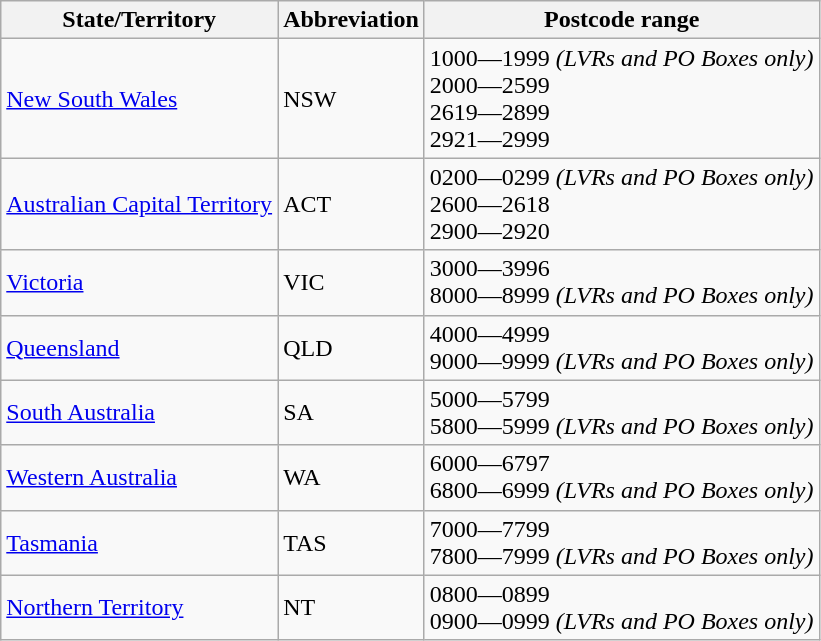<table class="wikitable">
<tr>
<th>State/Territory</th>
<th>Abbreviation</th>
<th>Postcode range</th>
</tr>
<tr>
<td><a href='#'>New South Wales</a></td>
<td>NSW</td>
<td>1000—1999 <em>(LVRs and PO Boxes only)</em><br>2000—2599<br>2619—2899<br>2921—2999</td>
</tr>
<tr>
<td><a href='#'>Australian Capital Territory</a></td>
<td>ACT</td>
<td>0200—0299 <em>(LVRs and PO Boxes only)</em><br>2600—2618<br>2900—2920</td>
</tr>
<tr>
<td><a href='#'>Victoria</a></td>
<td>VIC</td>
<td>3000—3996<br>8000—8999 <em>(LVRs and PO Boxes only)</em></td>
</tr>
<tr>
<td><a href='#'>Queensland</a></td>
<td>QLD</td>
<td>4000—4999<br>9000—9999 <em>(LVRs and PO Boxes only)</em></td>
</tr>
<tr>
<td><a href='#'>South Australia</a></td>
<td>SA</td>
<td>5000—5799<br>5800—5999 <em>(LVRs and PO Boxes only)</em></td>
</tr>
<tr>
<td><a href='#'>Western Australia</a></td>
<td>WA</td>
<td>6000—6797<br>6800—6999 <em>(LVRs and PO Boxes only)</em></td>
</tr>
<tr>
<td><a href='#'>Tasmania</a></td>
<td>TAS</td>
<td>7000—7799<br>7800—7999 <em>(LVRs and PO Boxes only)</em></td>
</tr>
<tr>
<td><a href='#'>Northern Territory</a></td>
<td>NT</td>
<td>0800—0899<br>0900—0999 <em>(LVRs and PO Boxes only)</em></td>
</tr>
</table>
